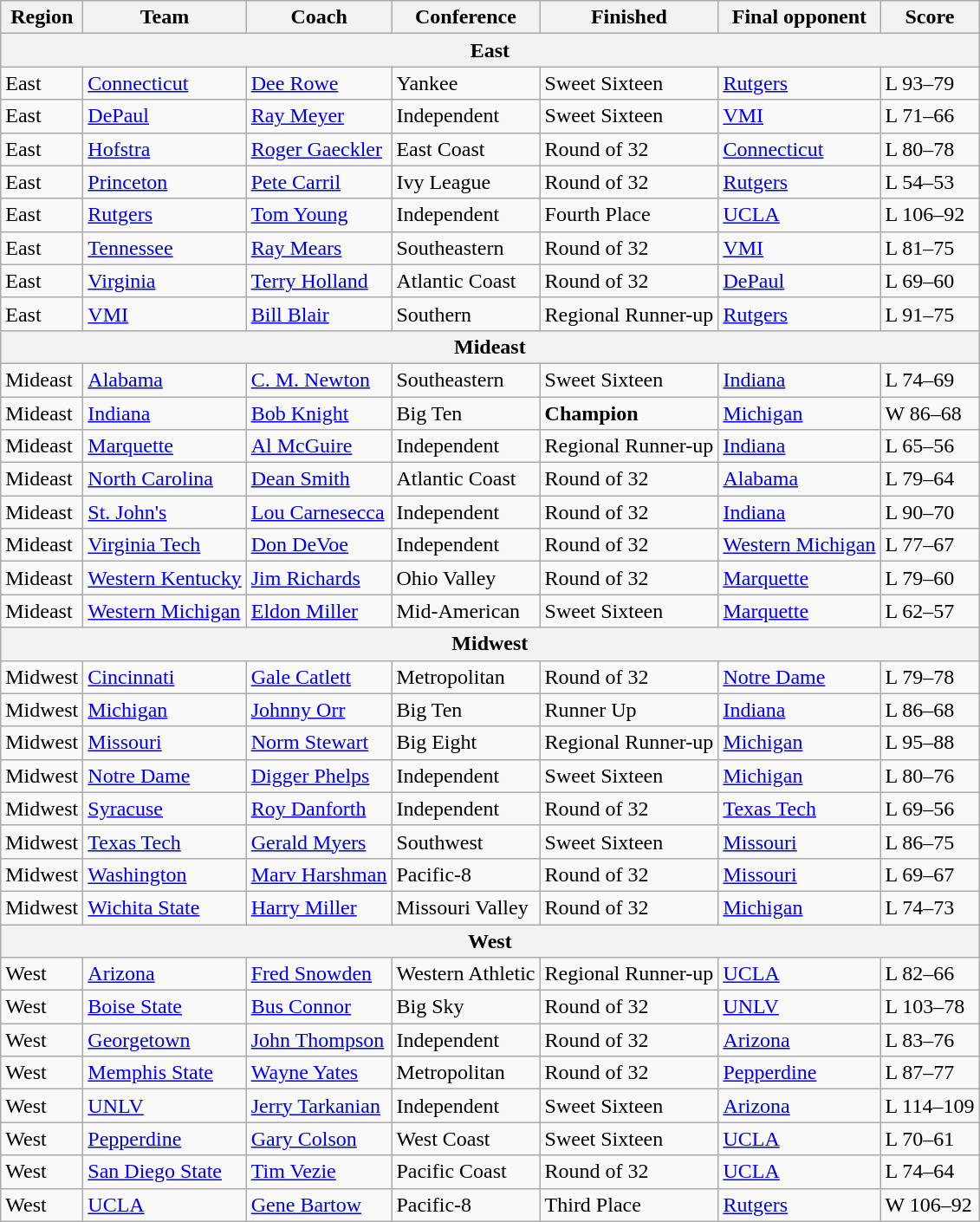<table class=wikitable>
<tr>
<th>Region</th>
<th>Team</th>
<th>Coach</th>
<th>Conference</th>
<th>Finished</th>
<th>Final opponent</th>
<th>Score</th>
</tr>
<tr>
<th colspan=7>East</th>
</tr>
<tr>
<td>East</td>
<td><a href='#'>Connecticut</a></td>
<td><a href='#'>Dee Rowe</a></td>
<td>Yankee</td>
<td>Sweet Sixteen</td>
<td><a href='#'>Rutgers</a></td>
<td>L 93–79</td>
</tr>
<tr>
<td>East</td>
<td><a href='#'>DePaul</a></td>
<td><a href='#'>Ray Meyer</a></td>
<td>Independent</td>
<td>Sweet Sixteen</td>
<td><a href='#'>VMI</a></td>
<td>L 71–66</td>
</tr>
<tr>
<td>East</td>
<td><a href='#'>Hofstra</a></td>
<td><a href='#'>Roger Gaeckler</a></td>
<td>East Coast</td>
<td>Round of 32</td>
<td><a href='#'>Connecticut</a></td>
<td>L 80–78</td>
</tr>
<tr>
<td>East</td>
<td><a href='#'>Princeton</a></td>
<td><a href='#'>Pete Carril</a></td>
<td>Ivy League</td>
<td>Round of 32</td>
<td><a href='#'>Rutgers</a></td>
<td>L 54–53</td>
</tr>
<tr>
<td>East</td>
<td><a href='#'>Rutgers</a></td>
<td><a href='#'>Tom Young</a></td>
<td>Independent</td>
<td>Fourth Place</td>
<td><a href='#'>UCLA</a></td>
<td>L 106–92</td>
</tr>
<tr>
<td>East</td>
<td><a href='#'>Tennessee</a></td>
<td><a href='#'>Ray Mears</a></td>
<td>Southeastern</td>
<td>Round of 32</td>
<td><a href='#'>VMI</a></td>
<td>L 81–75</td>
</tr>
<tr>
<td>East</td>
<td><a href='#'>Virginia</a></td>
<td><a href='#'>Terry Holland</a></td>
<td>Atlantic Coast</td>
<td>Round of 32</td>
<td><a href='#'>DePaul</a></td>
<td>L 69–60</td>
</tr>
<tr>
<td>East</td>
<td><a href='#'>VMI</a></td>
<td><a href='#'>Bill Blair</a></td>
<td>Southern</td>
<td>Regional Runner-up</td>
<td><a href='#'>Rutgers</a></td>
<td>L 91–75</td>
</tr>
<tr>
<th colspan=7>Mideast</th>
</tr>
<tr>
<td>Mideast</td>
<td><a href='#'>Alabama</a></td>
<td><a href='#'>C. M. Newton</a></td>
<td>Southeastern</td>
<td>Sweet Sixteen</td>
<td><a href='#'>Indiana</a></td>
<td>L 74–69</td>
</tr>
<tr>
<td>Mideast</td>
<td><a href='#'>Indiana</a></td>
<td><a href='#'>Bob Knight</a></td>
<td>Big Ten</td>
<td><strong>Champion</strong></td>
<td><a href='#'>Michigan</a></td>
<td>W 86–68</td>
</tr>
<tr>
<td>Mideast</td>
<td><a href='#'>Marquette</a></td>
<td><a href='#'>Al McGuire</a></td>
<td>Independent</td>
<td>Regional Runner-up</td>
<td><a href='#'>Indiana</a></td>
<td>L 65–56</td>
</tr>
<tr>
<td>Mideast</td>
<td><a href='#'>North Carolina</a></td>
<td><a href='#'>Dean Smith</a></td>
<td>Atlantic Coast</td>
<td>Round of 32</td>
<td><a href='#'>Alabama</a></td>
<td>L 79–64</td>
</tr>
<tr>
<td>Mideast</td>
<td><a href='#'>St. John's</a></td>
<td><a href='#'>Lou Carnesecca</a></td>
<td>Independent</td>
<td>Round of 32</td>
<td><a href='#'>Indiana</a></td>
<td>L 90–70</td>
</tr>
<tr>
<td>Mideast</td>
<td><a href='#'>Virginia Tech</a></td>
<td><a href='#'>Don DeVoe</a></td>
<td>Independent</td>
<td>Round of 32</td>
<td><a href='#'>Western Michigan</a></td>
<td>L 77–67</td>
</tr>
<tr>
<td>Mideast</td>
<td><a href='#'>Western Kentucky</a></td>
<td><a href='#'>Jim Richards</a></td>
<td>Ohio Valley</td>
<td>Round of 32</td>
<td><a href='#'>Marquette</a></td>
<td>L 79–60</td>
</tr>
<tr>
<td>Mideast</td>
<td><a href='#'>Western Michigan</a></td>
<td><a href='#'>Eldon Miller</a></td>
<td>Mid-American</td>
<td>Sweet Sixteen</td>
<td><a href='#'>Marquette</a></td>
<td>L 62–57</td>
</tr>
<tr>
<th colspan=7>Midwest</th>
</tr>
<tr>
<td>Midwest</td>
<td><a href='#'>Cincinnati</a></td>
<td><a href='#'>Gale Catlett</a></td>
<td>Metropolitan</td>
<td>Round of 32</td>
<td><a href='#'>Notre Dame</a></td>
<td>L 79–78</td>
</tr>
<tr>
<td>Midwest</td>
<td><a href='#'>Michigan</a></td>
<td><a href='#'>Johnny Orr</a></td>
<td>Big Ten</td>
<td>Runner Up</td>
<td><a href='#'>Indiana</a></td>
<td>L 86–68</td>
</tr>
<tr>
<td>Midwest</td>
<td><a href='#'>Missouri</a></td>
<td><a href='#'>Norm Stewart</a></td>
<td>Big Eight</td>
<td>Regional Runner-up</td>
<td><a href='#'>Michigan</a></td>
<td>L 95–88</td>
</tr>
<tr>
<td>Midwest</td>
<td><a href='#'>Notre Dame</a></td>
<td><a href='#'>Digger Phelps</a></td>
<td>Independent</td>
<td>Sweet Sixteen</td>
<td><a href='#'>Michigan</a></td>
<td>L 80–76</td>
</tr>
<tr>
<td>Midwest</td>
<td><a href='#'>Syracuse</a></td>
<td><a href='#'>Roy Danforth</a></td>
<td>Independent</td>
<td>Round of 32</td>
<td><a href='#'>Texas Tech</a></td>
<td>L 69–56</td>
</tr>
<tr>
<td>Midwest</td>
<td><a href='#'>Texas Tech</a></td>
<td><a href='#'>Gerald Myers</a></td>
<td>Southwest</td>
<td>Sweet Sixteen</td>
<td><a href='#'>Missouri</a></td>
<td>L 86–75</td>
</tr>
<tr>
<td>Midwest</td>
<td><a href='#'>Washington</a></td>
<td><a href='#'>Marv Harshman</a></td>
<td>Pacific-8</td>
<td>Round of 32</td>
<td><a href='#'>Missouri</a></td>
<td>L 69–67</td>
</tr>
<tr>
<td>Midwest</td>
<td><a href='#'>Wichita State</a></td>
<td><a href='#'>Harry Miller</a></td>
<td>Missouri Valley</td>
<td>Round of 32</td>
<td><a href='#'>Michigan</a></td>
<td>L 74–73</td>
</tr>
<tr>
<th colspan=7>West</th>
</tr>
<tr>
<td>West</td>
<td><a href='#'>Arizona</a></td>
<td><a href='#'>Fred Snowden</a></td>
<td>Western Athletic</td>
<td>Regional Runner-up</td>
<td><a href='#'>UCLA</a></td>
<td>L 82–66</td>
</tr>
<tr>
<td>West</td>
<td><a href='#'>Boise State</a></td>
<td><a href='#'>Bus Connor</a></td>
<td>Big Sky</td>
<td>Round of 32</td>
<td><a href='#'>UNLV</a></td>
<td>L 103–78</td>
</tr>
<tr>
<td>West</td>
<td><a href='#'>Georgetown</a></td>
<td><a href='#'>John Thompson</a></td>
<td>Independent</td>
<td>Round of 32</td>
<td><a href='#'>Arizona</a></td>
<td>L 83–76</td>
</tr>
<tr>
<td>West</td>
<td><a href='#'>Memphis State</a></td>
<td><a href='#'>Wayne Yates</a></td>
<td>Metropolitan</td>
<td>Round of 32</td>
<td><a href='#'>Pepperdine</a></td>
<td>L 87–77</td>
</tr>
<tr>
<td>West</td>
<td><a href='#'>UNLV</a></td>
<td><a href='#'>Jerry Tarkanian</a></td>
<td>Independent</td>
<td>Sweet Sixteen</td>
<td><a href='#'>Arizona</a></td>
<td>L 114–109</td>
</tr>
<tr>
<td>West</td>
<td><a href='#'>Pepperdine</a></td>
<td><a href='#'>Gary Colson</a></td>
<td>West Coast</td>
<td>Sweet Sixteen</td>
<td><a href='#'>UCLA</a></td>
<td>L 70–61</td>
</tr>
<tr>
<td>West</td>
<td><a href='#'>San Diego State</a></td>
<td><a href='#'>Tim Vezie</a></td>
<td>Pacific Coast</td>
<td>Round of 32</td>
<td><a href='#'>UCLA</a></td>
<td>L 74–64</td>
</tr>
<tr>
<td>West</td>
<td><a href='#'>UCLA</a></td>
<td><a href='#'>Gene Bartow</a></td>
<td>Pacific-8</td>
<td>Third Place</td>
<td><a href='#'>Rutgers</a></td>
<td>W 106–92</td>
</tr>
</table>
